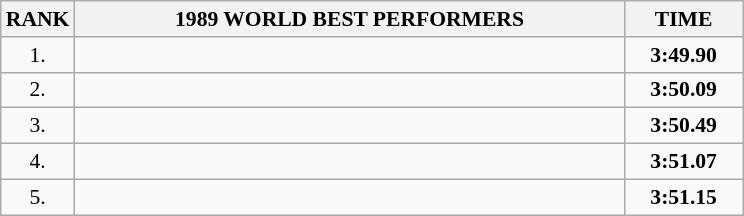<table class="wikitable" style="border-collapse: collapse; font-size: 90%;">
<tr>
<th>RANK</th>
<th align="center" style="width: 25em">1989 WORLD BEST PERFORMERS</th>
<th align="center" style="width: 5em">TIME</th>
</tr>
<tr>
<td align="center">1.</td>
<td></td>
<td align="center"><strong>3:49.90</strong></td>
</tr>
<tr>
<td align="center">2.</td>
<td></td>
<td align="center"><strong>3:50.09</strong></td>
</tr>
<tr>
<td align="center">3.</td>
<td></td>
<td align="center"><strong>3:50.49</strong></td>
</tr>
<tr>
<td align="center">4.</td>
<td></td>
<td align="center"><strong>3:51.07</strong></td>
</tr>
<tr>
<td align="center">5.</td>
<td></td>
<td align="center"><strong>3:51.15</strong></td>
</tr>
</table>
